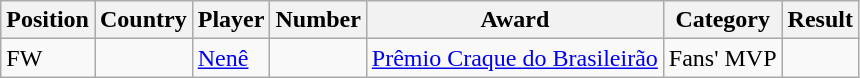<table class="wikitable sortable">
<tr>
<th>Position</th>
<th>Country</th>
<th>Player</th>
<th>Number</th>
<th>Award</th>
<th>Category</th>
<th>Result</th>
</tr>
<tr>
<td>FW</td>
<td></td>
<td><a href='#'>Nenê</a></td>
<td></td>
<td><a href='#'>Prêmio Craque do Brasileirão</a></td>
<td>Fans' MVP</td>
<td></td>
</tr>
</table>
